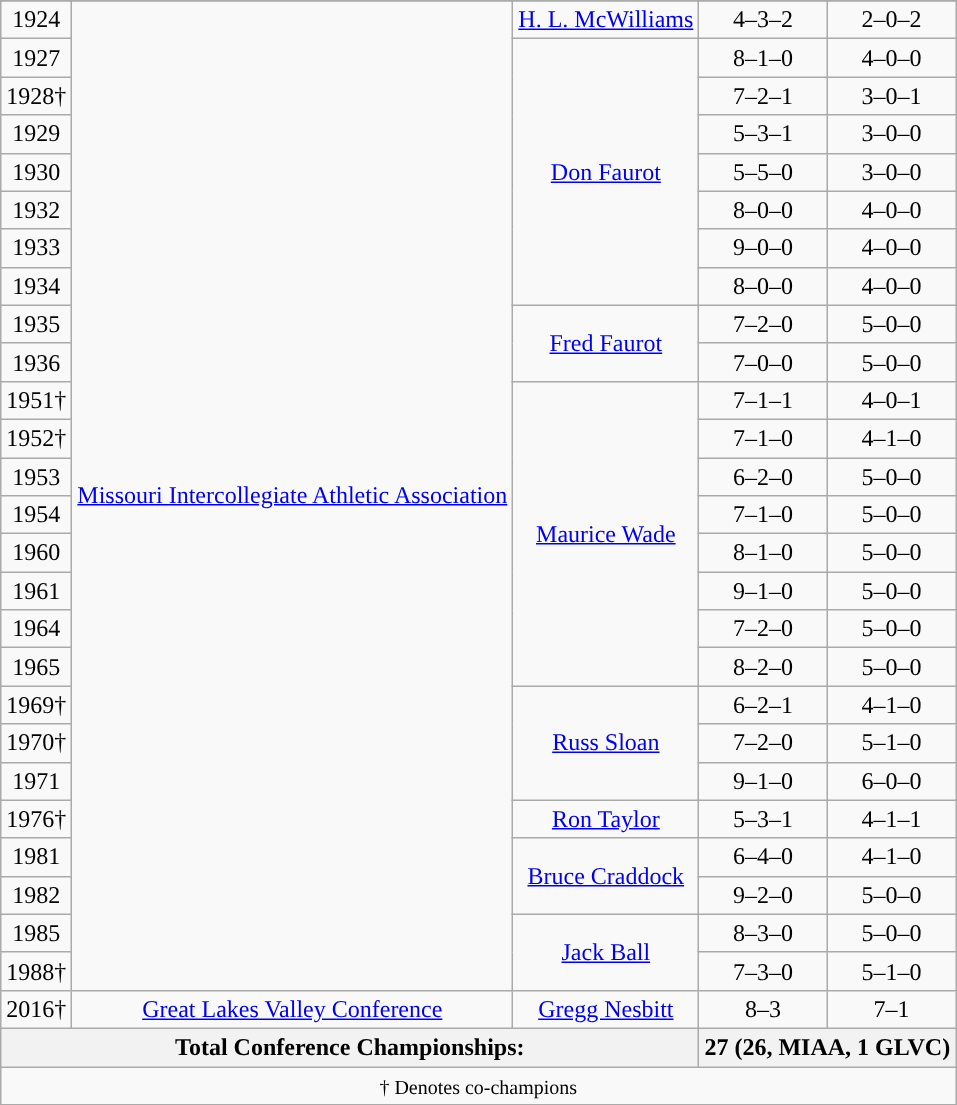<table class="wikitable" style="text-align:center">
<tr>
</tr>
<tr align="center">
<td>1924</td>
<td rowspan="26"><a href='#'>Missouri Intercollegiate Athletic Association</a></td>
<td><a href='#'>H. L. McWilliams</a></td>
<td>4–3–2</td>
<td>2–0–2</td>
</tr>
<tr align="center">
<td>1927</td>
<td rowspan="7"><a href='#'>Don Faurot</a></td>
<td>8–1–0</td>
<td>4–0–0</td>
</tr>
<tr align="center">
<td>1928†</td>
<td>7–2–1</td>
<td>3–0–1</td>
</tr>
<tr align="center">
<td>1929</td>
<td>5–3–1</td>
<td>3–0–0</td>
</tr>
<tr align="center">
<td>1930</td>
<td>5–5–0</td>
<td>3–0–0</td>
</tr>
<tr align="center">
<td>1932</td>
<td>8–0–0</td>
<td>4–0–0</td>
</tr>
<tr align="center">
<td>1933</td>
<td>9–0–0</td>
<td>4–0–0</td>
</tr>
<tr align="center">
<td>1934</td>
<td>8–0–0</td>
<td>4–0–0</td>
</tr>
<tr align="center">
<td>1935</td>
<td rowspan="2"><a href='#'>Fred Faurot</a></td>
<td>7–2–0</td>
<td>5–0–0</td>
</tr>
<tr align="center">
<td>1936</td>
<td>7–0–0</td>
<td>5–0–0</td>
</tr>
<tr align="center">
<td>1951†</td>
<td rowspan="8"><a href='#'>Maurice Wade</a></td>
<td>7–1–1</td>
<td>4–0–1</td>
</tr>
<tr align="center">
<td>1952†</td>
<td>7–1–0</td>
<td>4–1–0</td>
</tr>
<tr align="center">
<td>1953</td>
<td>6–2–0</td>
<td>5–0–0</td>
</tr>
<tr align="center">
<td>1954</td>
<td>7–1–0</td>
<td>5–0–0</td>
</tr>
<tr align="center">
<td>1960</td>
<td>8–1–0</td>
<td>5–0–0</td>
</tr>
<tr align="center">
<td>1961</td>
<td>9–1–0</td>
<td>5–0–0</td>
</tr>
<tr align="center">
<td>1964</td>
<td>7–2–0</td>
<td>5–0–0</td>
</tr>
<tr align="center">
<td>1965</td>
<td>8–2–0</td>
<td>5–0–0</td>
</tr>
<tr align="center">
<td>1969†</td>
<td rowspan="3"><a href='#'>Russ Sloan</a></td>
<td>6–2–1</td>
<td>4–1–0</td>
</tr>
<tr align="center">
<td>1970†</td>
<td>7–2–0</td>
<td>5–1–0</td>
</tr>
<tr align="center">
<td>1971</td>
<td>9–1–0</td>
<td>6–0–0</td>
</tr>
<tr align="center">
<td>1976†</td>
<td><a href='#'>Ron Taylor</a></td>
<td>5–3–1</td>
<td>4–1–1</td>
</tr>
<tr align="center">
<td>1981</td>
<td rowspan="2"><a href='#'>Bruce Craddock</a></td>
<td>6–4–0</td>
<td>4–1–0</td>
</tr>
<tr align="center">
<td>1982</td>
<td>9–2–0</td>
<td>5–0–0</td>
</tr>
<tr align="center">
<td>1985</td>
<td rowspan="2"><a href='#'>Jack Ball</a></td>
<td>8–3–0</td>
<td>5–0–0</td>
</tr>
<tr align="center">
<td>1988†</td>
<td>7–3–0</td>
<td>5–1–0</td>
</tr>
<tr align="center">
<td>2016†</td>
<td><a href='#'>Great Lakes Valley Conference</a></td>
<td><a href='#'>Gregg Nesbitt</a></td>
<td>8–3</td>
<td>7–1</td>
</tr>
<tr align="center">
<th colspan=3><strong>Total Conference Championships:</strong></th>
<th colspan=2><strong>27 (26, MIAA, 1 GLVC)</strong></th>
</tr>
<tr>
<td colspan=7><small>† Denotes co-champions</small></td>
</tr>
</table>
